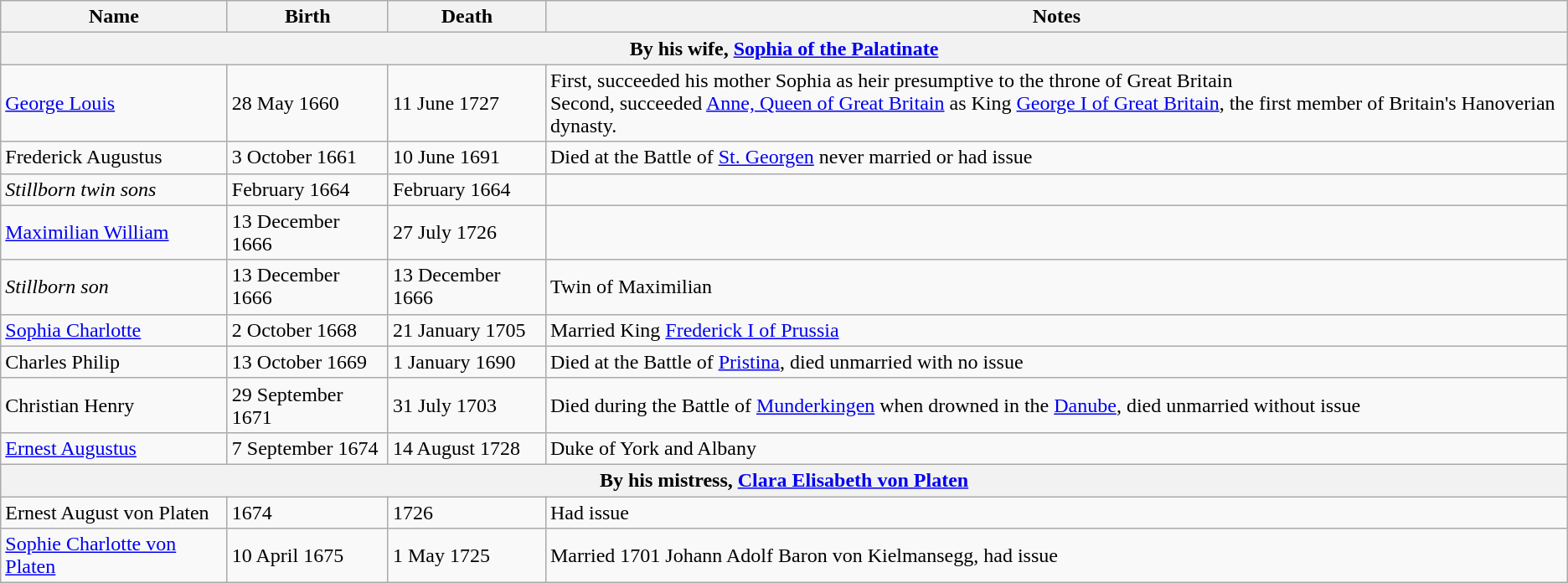<table class="wikitable">
<tr>
<th>Name</th>
<th>Birth</th>
<th>Death</th>
<th>Notes</th>
</tr>
<tr>
<th colspan="4">By his wife, <a href='#'>Sophia of the Palatinate</a></th>
</tr>
<tr>
<td><a href='#'>George Louis</a></td>
<td>28 May 1660</td>
<td>11 June 1727</td>
<td>First, succeeded his mother Sophia as heir presumptive to the throne of Great Britain<br>Second, succeeded <a href='#'>Anne, Queen of Great Britain</a> as King <a href='#'>George I of Great Britain</a>, the first member of Britain's Hanoverian dynasty.</td>
</tr>
<tr>
<td>Frederick Augustus</td>
<td>3 October 1661</td>
<td>10 June 1691</td>
<td>Died at the Battle of <a href='#'>St. Georgen</a> never married or had issue</td>
</tr>
<tr>
<td><em>Stillborn twin sons</em></td>
<td>February 1664</td>
<td>February 1664</td>
<td></td>
</tr>
<tr>
<td><a href='#'>Maximilian William</a></td>
<td>13 December 1666</td>
<td>27 July 1726</td>
<td></td>
</tr>
<tr>
<td><em>Stillborn son</em></td>
<td>13 December 1666</td>
<td>13 December 1666</td>
<td>Twin of Maximilian</td>
</tr>
<tr>
<td><a href='#'>Sophia Charlotte</a></td>
<td>2 October 1668</td>
<td>21 January 1705</td>
<td>Married King <a href='#'>Frederick I of Prussia</a></td>
</tr>
<tr>
<td>Charles Philip</td>
<td>13 October 1669</td>
<td>1 January 1690</td>
<td>Died at the Battle of <a href='#'>Pristina</a>, died unmarried with no issue</td>
</tr>
<tr>
<td>Christian Henry</td>
<td>29 September 1671</td>
<td>31 July 1703</td>
<td>Died during the Battle of <a href='#'>Munderkingen</a> when drowned in the <a href='#'>Danube</a>, died unmarried without issue</td>
</tr>
<tr>
<td><a href='#'>Ernest Augustus</a></td>
<td>7 September 1674</td>
<td>14 August 1728</td>
<td>Duke of York and Albany</td>
</tr>
<tr>
<th colspan="4">By his mistress, <a href='#'>Clara Elisabeth von Platen</a></th>
</tr>
<tr>
<td>Ernest August von Platen</td>
<td>1674</td>
<td>1726</td>
<td>Had issue</td>
</tr>
<tr>
<td><a href='#'>Sophie Charlotte von Platen</a></td>
<td>10 April 1675</td>
<td>1 May 1725</td>
<td>Married 1701 Johann Adolf Baron von Kielmansegg, had issue</td>
</tr>
</table>
